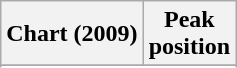<table class="wikitable sortable">
<tr>
<th>Chart (2009)</th>
<th>Peak<br>position</th>
</tr>
<tr>
</tr>
<tr>
</tr>
<tr>
</tr>
<tr>
</tr>
<tr>
</tr>
<tr>
</tr>
<tr>
</tr>
<tr>
</tr>
<tr>
</tr>
<tr>
</tr>
<tr>
</tr>
<tr>
</tr>
<tr>
</tr>
<tr>
</tr>
<tr>
</tr>
</table>
